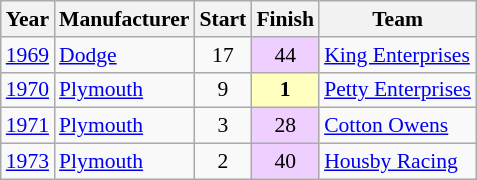<table class="wikitable" style="font-size: 90%;">
<tr>
<th>Year</th>
<th>Manufacturer</th>
<th>Start</th>
<th>Finish</th>
<th>Team</th>
</tr>
<tr>
<td><a href='#'>1969</a></td>
<td><a href='#'>Dodge</a></td>
<td align=center>17</td>
<td align=center style="background:#EFCFFF;">44</td>
<td><a href='#'>King Enterprises</a></td>
</tr>
<tr>
<td><a href='#'>1970</a></td>
<td><a href='#'>Plymouth</a></td>
<td align=center>9</td>
<td align=center style="background:#FFFFBF;"><strong>1</strong></td>
<td><a href='#'>Petty Enterprises</a></td>
</tr>
<tr>
<td><a href='#'>1971</a></td>
<td><a href='#'>Plymouth</a></td>
<td align=center>3</td>
<td align=center style="background:#EFCFFF;">28</td>
<td><a href='#'>Cotton Owens</a></td>
</tr>
<tr>
<td><a href='#'>1973</a></td>
<td><a href='#'>Plymouth</a></td>
<td align=center>2</td>
<td align=center style="background:#EFCFFF;">40</td>
<td><a href='#'>Housby Racing</a></td>
</tr>
</table>
